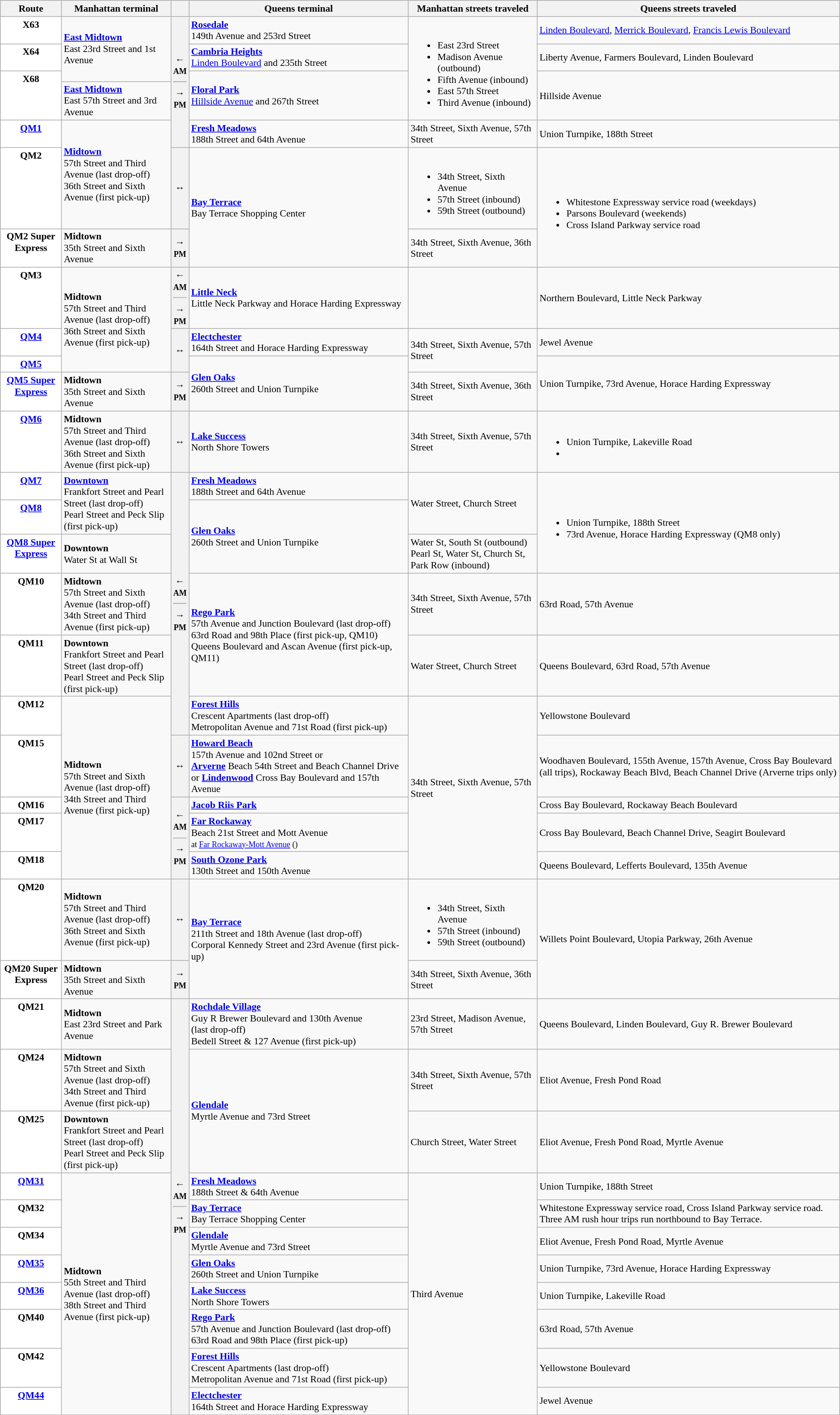<table class=wikitable style="font-size: 90%;"|>
<tr>
<th>Route</th>
<th>Manhattan terminal</th>
<th></th>
<th>Queens terminal</th>
<th>Manhattan streets traveled</th>
<th>Queens streets traveled</th>
</tr>
<tr>
<td style="background:white; color:black" align="center" valign=top><div><strong>X63</strong></div></td>
<td rowspan="3"><strong><a href='#'>East Midtown</a></strong><br>East 23rd Street and 1st Avenue</td>
<th rowspan="5"><div><span>←</span><br><small>AM</small><hr><span>→</span><br><small>PM</small></div></th>
<td><strong><a href='#'>Rosedale</a></strong><br>149th Avenue and 253rd Street</td>
<td rowspan="4"><br><ul><li>East 23rd Street</li><li>Madison Avenue (outbound)</li><li>Fifth Avenue (inbound)</li><li>East 57th Street</li><li>Third Avenue (inbound)</li></ul></td>
<td><a href='#'>Linden Boulevard</a>, <a href='#'>Merrick Boulevard</a>, <a href='#'>Francis Lewis Boulevard</a></td>
</tr>
<tr>
<td style="background:white; color:black" align="center" valign=top><div><strong>X64</strong></div></td>
<td><strong><a href='#'>Cambria Heights</a></strong><br><a href='#'>Linden Boulevard</a> and 235th Street</td>
<td>Liberty Avenue, Farmers Boulevard, Linden Boulevard</td>
</tr>
<tr>
<td rowspan="2" style="background:white; color:black" align="center" valign=top><div><strong>X68</strong></div></td>
<td rowspan=2><strong><a href='#'>Floral Park</a></strong><br><a href='#'>Hillside Avenue</a> and 267th Street</td>
<td rowspan=2>Hillside Avenue</td>
</tr>
<tr>
<td><strong><a href='#'>East Midtown</a></strong><br>East 57th Street and 3rd Avenue</td>
</tr>
<tr>
<td style="background:white; color:black" align="center" valign=top><div><strong><a href='#'>QM1</a></strong></div></td>
<td rowspan="2"><strong><a href='#'>Midtown</a></strong><br>57th Street and Third Avenue (last drop-off)<br>36th Street and Sixth Avenue (first pick-up)</td>
<td><strong><a href='#'>Fresh Meadows</a></strong><br>188th Street and 64th Avenue</td>
<td>34th Street, Sixth Avenue, 57th Street</td>
<td>Union Turnpike, 188th Street</td>
</tr>
<tr>
<td style="background:white; color:black" align="center" valign=top><div><strong>QM2</strong></div></td>
<th><span>↔ </span></th>
<td rowspan="2"><strong><a href='#'>Bay Terrace</a></strong><br>Bay Terrace Shopping Center</td>
<td><br><ul><li>34th Street, Sixth Avenue</li><li>57th Street (inbound)</li><li>59th Street (outbound)</li></ul></td>
<td rowspan="2"><br><ul><li>Whitestone Expressway service road (weekdays)</li><li>Parsons Boulevard (weekends)</li><li>Cross Island Parkway service road</li></ul></td>
</tr>
<tr>
<td style="background:white; color:black" align="center" valign=top><div><strong>QM2 Super Express</strong></div></td>
<td><strong>Midtown</strong><br>35th Street and Sixth Avenue</td>
<th><div><span>→</span><br><small>PM</small></div></th>
<td>34th Street, Sixth Avenue, 36th Street</td>
</tr>
<tr>
<td style="background:white; color:black" align="center" valign="top"><div><strong>QM3</strong></div></td>
<td rowspan="3"><strong>Midtown</strong><br>57th Street and Third Avenue (last drop-off)<br>36th Street and Sixth Avenue (first pick-up)</td>
<th><div><span>←</span><br><small>AM</small><hr><span>→</span><br><small>PM</small></div></th>
<td><strong><a href='#'>Little Neck</a></strong><br>Little Neck Parkway and Horace Harding Expressway</td>
<td></td>
<td>Northern Boulevard, Little Neck Parkway</td>
</tr>
<tr>
<td style="background:white; color:black" align="center" valign="top"><div><strong><a href='#'>QM4</a></strong></div></td>
<th rowspan="2"><span>↔ </span></th>
<td><strong><a href='#'>Electchester</a></strong><br>164th Street and Horace Harding Expressway</td>
<td rowspan="2">34th Street, Sixth Avenue, 57th Street</td>
<td>Jewel Avenue</td>
</tr>
<tr>
<td style="background:white; color:black" align="center" valign="top"><div><strong><a href='#'>QM5</a></strong><br>
</div></td>
<td rowspan="2"><strong><a href='#'>Glen Oaks</a></strong><br>260th Street and Union Turnpike</td>
<td rowspan="2">Union Turnpike, 73rd Avenue, Horace Harding Expressway</td>
</tr>
<tr>
<td style="background:white; color:black" align="center" valign="top"><div><strong><a href='#'>QM5 Super Express</a></strong></div></td>
<td><strong>Midtown</strong><br>35th Street and Sixth Avenue</td>
<th><div><span>→</span><br><small>PM</small></div></th>
<td>34th Street, Sixth Avenue, 36th Street</td>
</tr>
<tr>
<td style="background:white; color:black" align="center" valign="top"><div><strong><a href='#'>QM6</a></strong><br>
</div></td>
<td><strong>Midtown</strong><br>57th Street and Third Avenue (last drop-off)<br>36th Street and Sixth Avenue (first pick-up)</td>
<th><span>↔ </span></th>
<td><strong><a href='#'>Lake Success</a></strong><br>North Shore Towers</td>
<td>34th Street, Sixth Avenue, 57th Street</td>
<td><br><ul><li>Union Turnpike, Lakeville Road</li><li></li></ul></td>
</tr>
<tr>
<td style="background:white; color:black" align="center" valign=top><div><strong><a href='#'>QM7</a></strong></div></td>
<td rowspan="2"><strong><a href='#'>Downtown</a></strong><br>Frankfort Street and Pearl Street (last drop-off)<br>Pearl Street and Peck Slip (first pick-up)</td>
<th rowspan="6"><div><span>←</span><br><small>AM</small><hr><span>→</span><br><small>PM</small></div></th>
<td><strong><a href='#'>Fresh Meadows</a></strong><br>188th Street and 64th Avenue</td>
<td rowspan="2">Water Street, Church Street</td>
<td rowspan="3"><br><ul><li>Union Turnpike, 188th Street</li><li>73rd Avenue, Horace Harding Expressway (QM8 only)</li></ul></td>
</tr>
<tr>
<td style="background:white; color:black" align="center" valign=top><div><strong><a href='#'>QM8</a></strong></div></td>
<td rowspan="2"><strong><a href='#'>Glen Oaks</a></strong><br>260th Street and Union Turnpike</td>
</tr>
<tr>
<td style="background:white; color:black" align="center" valign="top"><div><strong><a href='#'>QM8 Super Express</a></strong></div></td>
<td><strong>Downtown</strong><br>Water St at Wall St</td>
<td>Water St, South St (outbound)<br>Pearl St, Water St, Church St, Park Row (inbound)</td>
</tr>
<tr>
<td style="background:white; color:black" align="center" valign=top><div><strong>QM10</strong></div></td>
<td><strong>Midtown</strong><br>57th Street and Sixth Avenue (last drop-off)<br>34th Street and Third Avenue (first pick-up)</td>
<td rowspan=2><strong><a href='#'>Rego Park</a></strong><br>57th Avenue and Junction Boulevard (last drop-off)<br>63rd Road and 98th Place (first pick-up, QM10)<br>Queens Boulevard and Ascan Avenue (first pick-up, QM11)</td>
<td>34th Street, Sixth Avenue, 57th Street</td>
<td>63rd Road, 57th Avenue</td>
</tr>
<tr>
<td style="background:white; color:black" align="center" valign=top><div><strong>QM11</strong></div></td>
<td><strong>Downtown</strong><br>Frankfort Street and Pearl Street (last drop-off)<br>Pearl Street and Peck Slip (first pick-up)</td>
<td>Water Street, Church Street</td>
<td>Queens Boulevard, 63rd Road, 57th Avenue</td>
</tr>
<tr>
<td style="background:white; color:black" align="center" valign=top><div><strong>QM12</strong></div></td>
<td rowspan=5><strong>Midtown</strong><br>57th Street and Sixth Avenue (last drop-off)<br>34th Street and Third Avenue (first pick-up)</td>
<td><strong><a href='#'>Forest Hills</a></strong><br>Crescent Apartments (last drop-off)<br>Metropolitan Avenue and 71st Road (first pick-up)</td>
<td rowspan=5>34th Street, Sixth Avenue, 57th Street</td>
<td>Yellowstone Boulevard</td>
</tr>
<tr>
<td style="background:white; color:black" align="center" valign=top><div><strong>QM15</strong></div></td>
<th><span>↔ </span></th>
<td><strong><a href='#'>Howard Beach</a></strong><br>157th Avenue and 102nd Street or<br> <strong><a href='#'>Arverne</a></strong> Beach 54th Street and Beach Channel Drive or <strong><a href='#'>Lindenwood</a></strong> Cross Bay Boulevard and 157th Avenue</td>
<td>Woodhaven Boulevard, 155th Avenue, 157th Avenue, Cross Bay Boulevard (all trips), Rockaway Beach Blvd, Beach Channel Drive (Arverne trips only)</td>
</tr>
<tr>
<td style="background:white; color:black" align="center" valign=top><div><strong>QM16</strong></div></td>
<th rowspan="3"><div><span>←</span><br><small>AM</small><hr><span>→</span><br><small>PM</small></div></th>
<td><strong><a href='#'>Jacob Riis Park</a></strong></td>
<td>Cross Bay Boulevard, Rockaway Beach Boulevard</td>
</tr>
<tr>
<td style="background:white; color:black" align="center" valign=top><div><strong>QM17</strong></div></td>
<td><strong><a href='#'>Far Rockaway</a></strong><br>Beach 21st Street and Mott Avenue<br><small>at <a href='#'>Far Rockaway-Mott Avenue</a> ()</small></td>
<td>Cross Bay Boulevard, Beach Channel Drive, Seagirt Boulevard</td>
</tr>
<tr>
<td style="background:white; color:black" align="center" valign=top><div><strong>QM18</strong></div></td>
<td><strong><a href='#'>South Ozone Park</a></strong><br>130th Street and 150th Avenue</td>
<td>Queens Boulevard, Lefferts Boulevard, 135th Avenue</td>
</tr>
<tr>
<td style="background:white; color:black" align="center" valign=top><div><div><strong>QM20</strong><br>
</div></div></td>
<td><strong>Midtown</strong><br>57th Street and Third Avenue (last drop-off)<br>36th Street and Sixth Avenue (first pick-up)</td>
<th><span>↔</span></th>
<td rowspan=2><strong><a href='#'>Bay Terrace</a></strong><br>211th Street and 18th Avenue (last drop-off)<br>Corporal Kennedy Street and 23rd Avenue (first pick-up)</td>
<td><br><ul><li>34th Street, Sixth Avenue</li><li>57th Street (inbound)</li><li>59th Street (outbound)</li></ul></td>
<td rowspan=2>Willets Point Boulevard, Utopia Parkway, 26th Avenue</td>
</tr>
<tr>
<td style="background:white; color:black" align="center" valign=top><div><strong>QM20 Super Express</strong></div></td>
<td><strong>Midtown</strong><br>35th Street and Sixth Avenue</td>
<th><div><span>→</span><br><small>PM</small></div></th>
<td>34th Street, Sixth Avenue, 36th Street</td>
</tr>
<tr>
<td style="background:white; color:black" align="center" valign=top><div><strong>QM21</strong></div></td>
<td><strong>Midtown</strong><br>East 23rd Street and Park Avenue</td>
<th rowspan="11"><div><span>←</span><br><small>AM</small><hr><span>→</span><br><small>PM</small></div></th>
<td><strong><a href='#'>Rochdale Village</a></strong><br>Guy R Brewer Boulevard and 130th Avenue<br>(last drop-off)<br>Bedell Street & 127 Avenue (first pick-up)</td>
<td>23rd Street, Madison Avenue, 57th Street</td>
<td>Queens Boulevard, Linden Boulevard, Guy R. Brewer Boulevard</td>
</tr>
<tr>
<td style="background:white; color:black" align="center" valign=top><div><strong>QM24</strong></div></td>
<td><strong>Midtown</strong><br>57th Street and Sixth Avenue (last drop-off)<br>34th Street and Third Avenue (first pick-up)</td>
<td rowspan=2><strong><a href='#'>Glendale</a></strong><br>Myrtle Avenue and 73rd Street</td>
<td>34th Street, Sixth Avenue, 57th Street</td>
<td>Eliot Avenue, Fresh Pond Road</td>
</tr>
<tr>
<td style="background:white; color:black" align="center" valign=top><div><strong>QM25</strong></div></td>
<td><strong>Downtown</strong><br>Frankfort Street and Pearl Street (last drop-off)<br>Pearl Street and Peck Slip (first pick-up)</td>
<td>Church Street, Water Street</td>
<td>Eliot Avenue, Fresh Pond Road, Myrtle Avenue</td>
</tr>
<tr>
<td style="background:white; color:black" align="center" valign=top><div><strong><a href='#'>QM31</a></strong></div></td>
<td rowspan=8><strong>Midtown</strong><br>55th Street and Third Avenue (last drop-off)<br>38th Street and Third Avenue (first pick-up)</td>
<td><strong><a href='#'>Fresh Meadows</a></strong><br>188th Street & 64th Avenue</td>
<td rowspan=8>Third Avenue</td>
<td>Union Turnpike, 188th Street</td>
</tr>
<tr>
<td style="background:white; color:black" align="center" valign=top><div><strong>QM32</strong></div></td>
<td><strong><a href='#'>Bay Terrace</a></strong><br>Bay Terrace Shopping Center</td>
<td>Whitestone Expressway service road, Cross Island Parkway service road. Three AM rush hour trips run northbound to Bay Terrace.</td>
</tr>
<tr>
<td style="background:white; color:black" align="center" valign=top><div><strong>QM34</strong></div></td>
<td><strong><a href='#'>Glendale</a></strong><br>Myrtle Avenue and 73rd Street</td>
<td>Eliot Avenue, Fresh Pond Road, Myrtle Avenue</td>
</tr>
<tr>
<td style="background:white; color:black" align="center" valign=top><div><strong><a href='#'>QM35</a></strong></div></td>
<td><strong><a href='#'>Glen Oaks</a></strong><br>260th Street and Union Turnpike</td>
<td>Union Turnpike, 73rd Avenue, Horace Harding Expressway</td>
</tr>
<tr>
<td style="background:white; color:black" align="center" valign=top><div><strong><a href='#'>QM36</a></strong></div></td>
<td><strong><a href='#'>Lake Success</a></strong><br>North Shore Towers</td>
<td>Union Turnpike, Lakeville Road</td>
</tr>
<tr>
<td style="background:white; color:black" align="center" valign=top><div><strong>QM40</strong></div></td>
<td><strong><a href='#'>Rego Park</a></strong><br>57th Avenue and Junction Boulevard (last drop-off)<br>63rd Road and 98th Place (first pick-up)</td>
<td>63rd Road, 57th Avenue</td>
</tr>
<tr>
<td style="background:white; color:black" align="center" valign=top><div><strong>QM42</strong></div></td>
<td><strong><a href='#'>Forest Hills</a></strong><br>Crescent Apartments (last drop-off)<br>Metropolitan Avenue and 71st Road (first pick-up)</td>
<td>Yellowstone Boulevard</td>
</tr>
<tr>
<td style="background:white; color:black" align="center" valign=top><div><strong><a href='#'>QM44</a></strong></div></td>
<td><strong><a href='#'>Electchester</a></strong><br>164th Street and Horace Harding Expressway</td>
<td>Jewel Avenue</td>
</tr>
</table>
